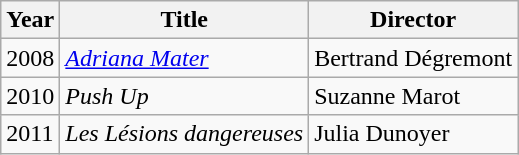<table class="wikitable sortable">
<tr>
<th>Year</th>
<th>Title</th>
<th>Director</th>
</tr>
<tr>
<td>2008</td>
<td><em><a href='#'>Adriana Mater</a></em></td>
<td>Bertrand Dégremont</td>
</tr>
<tr>
<td>2010</td>
<td><em>Push Up</em></td>
<td>Suzanne Marot</td>
</tr>
<tr>
<td>2011</td>
<td><em>Les Lésions dangereuses</em></td>
<td>Julia Dunoyer</td>
</tr>
</table>
